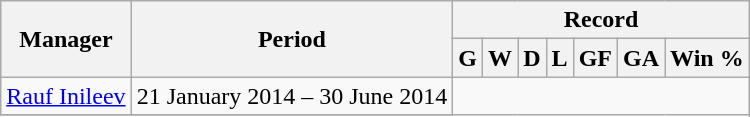<table class="wikitable" style="text-align: center">
<tr>
<th rowspan=2>Manager</th>
<th rowspan=2>Period</th>
<th colspan=7>Record</th>
</tr>
<tr>
<th>G</th>
<th>W</th>
<th>D</th>
<th>L</th>
<th>GF</th>
<th>GA</th>
<th>Win %</th>
</tr>
<tr>
<td align=left><a href='#'>Rauf Inileev</a></td>
<td align=center>21 January 2014 – 30 June 2014 <br></td>
</tr>
<tr>
</tr>
</table>
